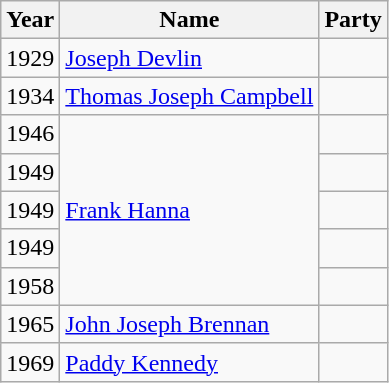<table class="wikitable">
<tr>
<th>Year</th>
<th>Name</th>
<th colspan=2>Party</th>
</tr>
<tr>
<td>1929</td>
<td><a href='#'>Joseph Devlin</a></td>
<td></td>
</tr>
<tr>
<td>1934</td>
<td><a href='#'>Thomas Joseph Campbell</a></td>
<td></td>
</tr>
<tr>
<td>1946</td>
<td rowspan=5><a href='#'>Frank Hanna</a></td>
<td></td>
</tr>
<tr>
<td>1949</td>
<td></td>
</tr>
<tr>
<td>1949</td>
<td></td>
</tr>
<tr>
<td>1949</td>
<td></td>
</tr>
<tr>
<td>1958</td>
<td></td>
</tr>
<tr>
<td>1965</td>
<td><a href='#'>John Joseph Brennan</a></td>
<td></td>
</tr>
<tr>
<td>1969</td>
<td><a href='#'>Paddy Kennedy</a></td>
<td></td>
</tr>
</table>
